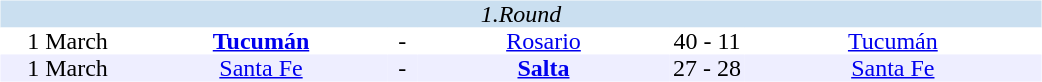<table width=700>
<tr>
<td width=700 valign="top"><br><table border=0 cellspacing=0 cellpadding=0 style="font-size: 100%; border-collapse: collapse;" width=100%>
<tr bgcolor="#CADFF0">
<td style="font-size:100%"; align="center" colspan="6"><em>1.Round</em></td>
</tr>
<tr align=center bgcolor=#FFFFFF>
<td width=90>1 March</td>
<td width=170><strong><a href='#'>Tucumán</a></strong></td>
<td width=20>-</td>
<td width=170><a href='#'>Rosario</a></td>
<td width=50>40 - 11</td>
<td width=200><a href='#'>Tucumán</a></td>
</tr>
<tr align=center bgcolor=#EEEEFF>
<td width=90>1 March</td>
<td width=170><a href='#'>Santa Fe</a></td>
<td width=20>-</td>
<td width=170><strong><a href='#'>Salta</a></strong></td>
<td width=50>27 - 28</td>
<td width=200><a href='#'>Santa Fe</a></td>
</tr>
</table>
</td>
</tr>
</table>
